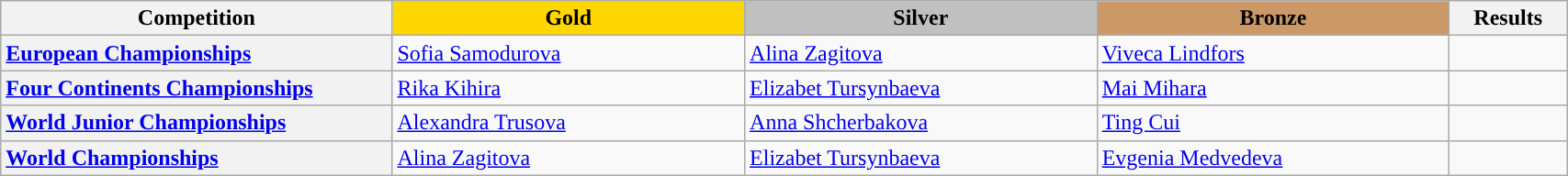<table class="wikitable unsortable" style="text-align:left; width:90%">
<tr>
<th scope="col" style="text-align:center; width:25%;">Competition</th>
<td scope="col" style="text-align:center; width:22.5%; background:gold"><strong>Gold</strong></td>
<td scope="col" style="text-align:center; width:22.5%; background:silver"><strong>Silver</strong></td>
<td scope="col" style="text-align:center; width:22.5%; background:#c96"><strong>Bronze</strong></td>
<th scope="col" style="text-align:center; width:7.5%;">Results</th>
</tr>
<tr>
<th scope="row" style="text-align:left"> <a href='#'>European Championships</a></th>
<td> <a href='#'>Sofia Samodurova</a></td>
<td> <a href='#'>Alina Zagitova</a></td>
<td> <a href='#'>Viveca Lindfors</a></td>
<td></td>
</tr>
<tr>
<th scope="row" style="text-align:left"> <a href='#'>Four Continents Championships</a></th>
<td> <a href='#'>Rika Kihira</a></td>
<td> <a href='#'>Elizabet Tursynbaeva</a></td>
<td> <a href='#'>Mai Mihara</a></td>
<td></td>
</tr>
<tr>
<th scope="row" style="text-align:left"> <a href='#'>World Junior Championships</a></th>
<td> <a href='#'>Alexandra Trusova</a></td>
<td> <a href='#'>Anna Shcherbakova</a></td>
<td> <a href='#'>Ting Cui</a></td>
<td></td>
</tr>
<tr>
<th scope="row" style="text-align:left"> <a href='#'>World Championships</a></th>
<td> <a href='#'>Alina Zagitova</a></td>
<td> <a href='#'>Elizabet Tursynbaeva</a></td>
<td> <a href='#'>Evgenia Medvedeva</a></td>
<td></td>
</tr>
</table>
